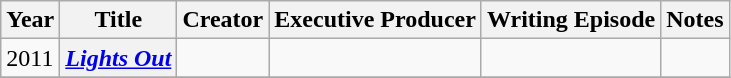<table class="wikitable plainrowheaders">
<tr>
<th scope="col">Year</th>
<th scope="col">Title</th>
<th scope="col">Creator</th>
<th scope="col">Executive Producer</th>
<th scope="col">Writing Episode</th>
<th scope="col">Notes</th>
</tr>
<tr>
<td>2011</td>
<th scope="row"><em><a href='#'>Lights Out</a></em></th>
<td></td>
<td></td>
<td></td>
<td></td>
</tr>
<tr>
</tr>
</table>
